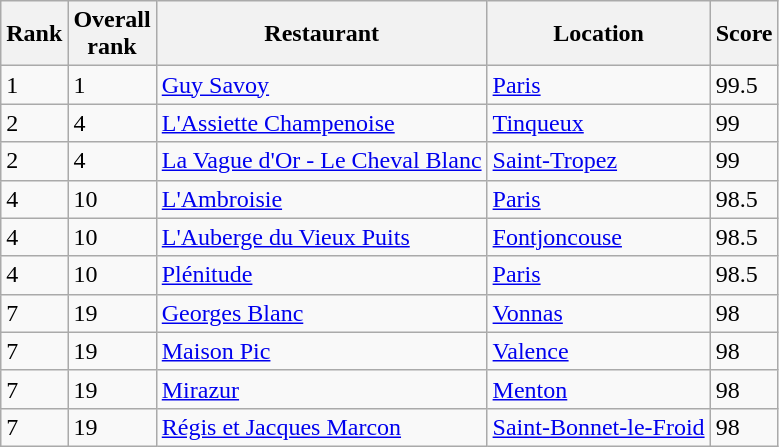<table class="wikitable" style="text-align: left;">
<tr>
<th>Rank</th>
<th>Overall<br>rank</th>
<th>Restaurant</th>
<th>Location</th>
<th>Score</th>
</tr>
<tr>
<td>1</td>
<td>1</td>
<td><a href='#'>Guy Savoy</a></td>
<td><a href='#'>Paris</a></td>
<td>99.5</td>
</tr>
<tr>
<td>2</td>
<td>4</td>
<td><a href='#'>L'Assiette Champenoise</a></td>
<td><a href='#'>Tinqueux</a></td>
<td>99</td>
</tr>
<tr>
<td>2</td>
<td>4</td>
<td><a href='#'>La Vague d'Or - Le Cheval Blanc</a></td>
<td><a href='#'>Saint-Tropez</a></td>
<td>99</td>
</tr>
<tr>
<td>4</td>
<td>10</td>
<td><a href='#'>L'Ambroisie</a></td>
<td><a href='#'>Paris</a></td>
<td>98.5</td>
</tr>
<tr>
<td>4</td>
<td>10</td>
<td><a href='#'>L'Auberge du Vieux Puits</a></td>
<td><a href='#'>Fontjoncouse</a></td>
<td>98.5</td>
</tr>
<tr>
<td>4</td>
<td>10</td>
<td><a href='#'>Plénitude</a></td>
<td><a href='#'>Paris</a></td>
<td>98.5</td>
</tr>
<tr>
<td>7</td>
<td>19</td>
<td><a href='#'>Georges Blanc</a></td>
<td><a href='#'>Vonnas</a></td>
<td>98</td>
</tr>
<tr>
<td>7</td>
<td>19</td>
<td><a href='#'>Maison Pic</a></td>
<td><a href='#'>Valence</a></td>
<td>98</td>
</tr>
<tr>
<td>7</td>
<td>19</td>
<td><a href='#'>Mirazur</a></td>
<td><a href='#'>Menton</a></td>
<td>98</td>
</tr>
<tr>
<td>7</td>
<td>19</td>
<td><a href='#'>Régis et Jacques Marcon</a></td>
<td><a href='#'>Saint-Bonnet-le-Froid</a></td>
<td>98</td>
</tr>
</table>
